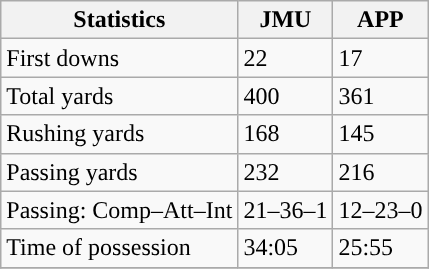<table class="wikitable" style="float: left;">
<tr>
<th>Statistics</th>
<th>JMU</th>
<th>APP</th>
</tr>
<tr>
<td>First downs</td>
<td>22</td>
<td>17</td>
</tr>
<tr>
<td>Total yards</td>
<td>400</td>
<td>361</td>
</tr>
<tr>
<td>Rushing yards</td>
<td>168</td>
<td>145</td>
</tr>
<tr>
<td>Passing yards</td>
<td>232</td>
<td>216</td>
</tr>
<tr>
<td>Passing: Comp–Att–Int</td>
<td>21–36–1</td>
<td>12–23–0</td>
</tr>
<tr>
<td>Time of possession</td>
<td>34:05</td>
<td>25:55</td>
</tr>
<tr>
</tr>
</table>
